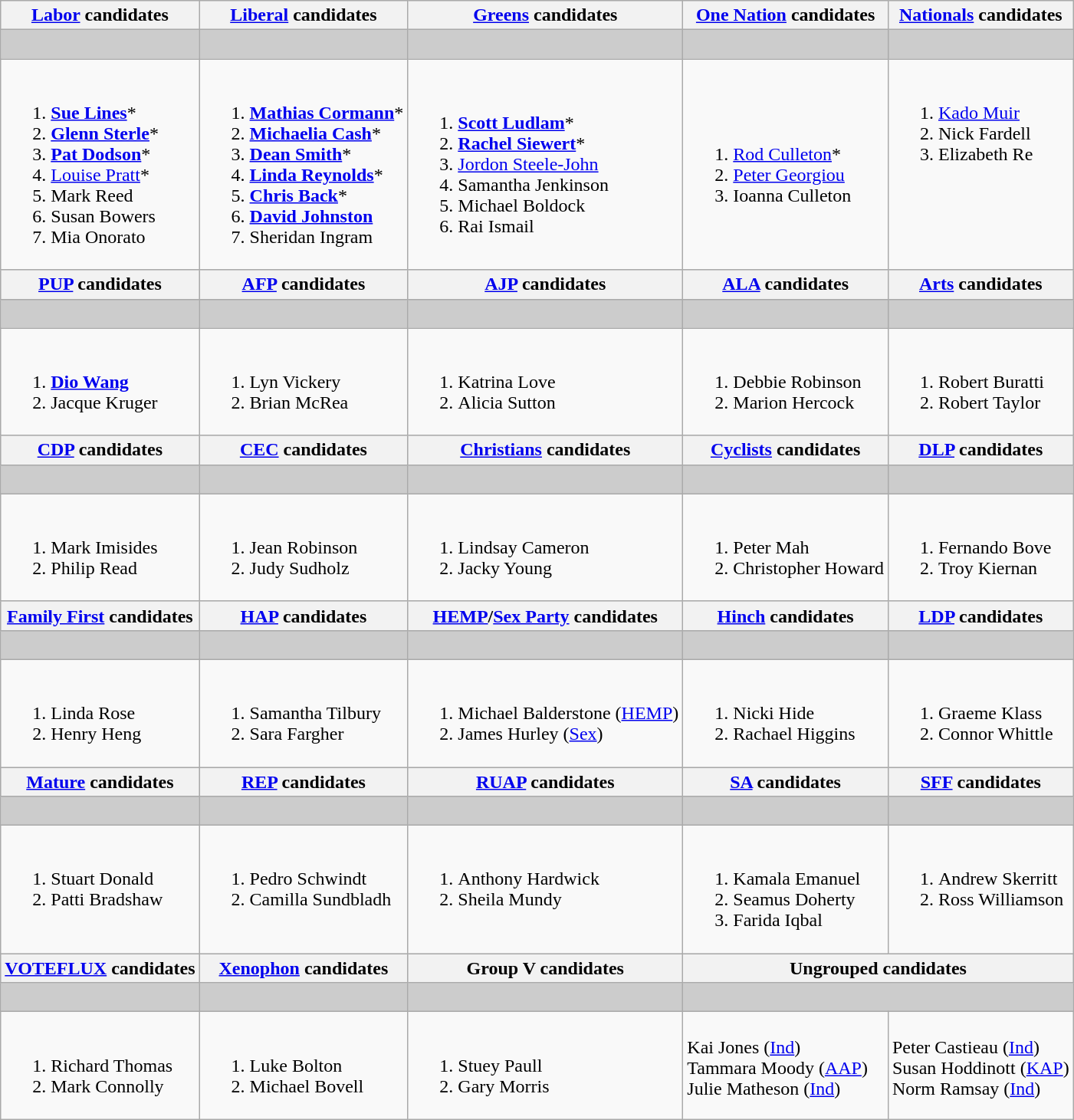<table class="wikitable">
<tr>
<th><a href='#'>Labor</a> candidates</th>
<th><a href='#'>Liberal</a> candidates</th>
<th><a href='#'>Greens</a> candidates</th>
<th><a href='#'>One Nation</a> candidates</th>
<th><a href='#'>Nationals</a> candidates</th>
</tr>
<tr style="background:#ccc;">
<td> </td>
<td> </td>
<td> </td>
<td> </td>
<td></td>
</tr>
<tr>
<td><br><ol><li><strong><a href='#'>Sue Lines</a></strong>*</li><li><strong><a href='#'>Glenn Sterle</a></strong>*</li><li><strong><a href='#'>Pat Dodson</a></strong>*</li><li><a href='#'>Louise Pratt</a>*</li><li>Mark Reed</li><li>Susan Bowers</li><li>Mia Onorato</li></ol></td>
<td><br><ol><li><strong><a href='#'>Mathias Cormann</a></strong>*</li><li><strong><a href='#'>Michaelia Cash</a></strong>*</li><li><strong><a href='#'>Dean Smith</a></strong>*</li><li><strong><a href='#'>Linda Reynolds</a></strong>*</li><li><strong><a href='#'>Chris Back</a></strong>*</li><li><strong><a href='#'>David Johnston</a></strong></li><li>Sheridan Ingram</li></ol></td>
<td><br><ol><li><strong><a href='#'>Scott Ludlam</a></strong>*</li><li><strong><a href='#'>Rachel Siewert</a></strong>*</li><li><a href='#'>Jordon Steele-John</a></li><li>Samantha Jenkinson</li><li>Michael Boldock</li><li>Rai Ismail</li></ol></td>
<td><br><ol><li><a href='#'>Rod Culleton</a>*</li><li><a href='#'>Peter Georgiou</a></li><li>Ioanna Culleton</li></ol></td>
<td valign=top><br><ol><li><a href='#'>Kado Muir</a></li><li>Nick Fardell</li><li>Elizabeth Re</li></ol></td>
</tr>
<tr style="background:#ccc;">
<th><a href='#'>PUP</a> candidates</th>
<th><a href='#'>AFP</a> candidates</th>
<th><a href='#'>AJP</a> candidates</th>
<th><a href='#'>ALA</a> candidates</th>
<th><a href='#'>Arts</a> candidates</th>
</tr>
<tr style="background:#ccc;">
<td> </td>
<td> </td>
<td> </td>
<td> </td>
<td> </td>
</tr>
<tr>
<td valign=top><br><ol><li><strong><a href='#'>Dio Wang</a></strong></li><li>Jacque Kruger</li></ol></td>
<td valign=top><br><ol><li>Lyn Vickery</li><li>Brian McRea</li></ol></td>
<td valign=top><br><ol><li>Katrina Love</li><li>Alicia Sutton</li></ol></td>
<td valign=top><br><ol><li>Debbie Robinson</li><li>Marion Hercock</li></ol></td>
<td valign=top><br><ol><li>Robert Buratti</li><li>Robert Taylor</li></ol></td>
</tr>
<tr style="background:#ccc;">
<th><a href='#'>CDP</a> candidates</th>
<th><a href='#'>CEC</a> candidates</th>
<th><a href='#'>Christians</a> candidates</th>
<th><a href='#'>Cyclists</a> candidates</th>
<th><a href='#'>DLP</a> candidates</th>
</tr>
<tr style="background:#ccc;">
<td> </td>
<td> </td>
<td> </td>
<td> </td>
<td> </td>
</tr>
<tr>
<td valign=top><br><ol><li>Mark Imisides</li><li>Philip Read</li></ol></td>
<td valign=top><br><ol><li>Jean Robinson</li><li>Judy Sudholz</li></ol></td>
<td valign=top><br><ol><li>Lindsay Cameron</li><li>Jacky Young</li></ol></td>
<td valign=top><br><ol><li>Peter Mah</li><li>Christopher Howard</li></ol></td>
<td valign=top><br><ol><li>Fernando Bove</li><li>Troy Kiernan</li></ol></td>
</tr>
<tr style="background:#ccc;">
<th><a href='#'>Family First</a> candidates</th>
<th><a href='#'>HAP</a> candidates</th>
<th><a href='#'>HEMP</a>/<a href='#'>Sex Party</a> candidates</th>
<th><a href='#'>Hinch</a> candidates</th>
<th><a href='#'>LDP</a> candidates</th>
</tr>
<tr style="background:#ccc;">
<td> </td>
<td> </td>
<td> </td>
<td> </td>
<td> </td>
</tr>
<tr>
<td valign=top><br><ol><li>Linda Rose</li><li>Henry Heng</li></ol></td>
<td valign=top><br><ol><li>Samantha Tilbury</li><li>Sara Fargher</li></ol></td>
<td valign=top><br><ol><li>Michael Balderstone (<a href='#'>HEMP</a>)</li><li>James Hurley (<a href='#'>Sex</a>)</li></ol></td>
<td valign=top><br><ol><li>Nicki Hide</li><li>Rachael Higgins</li></ol></td>
<td valign=top><br><ol><li>Graeme Klass</li><li>Connor Whittle</li></ol></td>
</tr>
<tr style="background:#ccc;">
<th><a href='#'>Mature</a> candidates</th>
<th><a href='#'>REP</a> candidates</th>
<th><a href='#'>RUAP</a> candidates</th>
<th><a href='#'>SA</a> candidates</th>
<th><a href='#'>SFF</a> candidates</th>
</tr>
<tr style="background:#ccc;">
<td> </td>
<td> </td>
<td> </td>
<td> </td>
<td> </td>
</tr>
<tr>
<td valign=top><br><ol><li>Stuart Donald</li><li>Patti Bradshaw</li></ol></td>
<td valign=top><br><ol><li>Pedro Schwindt</li><li>Camilla Sundbladh</li></ol></td>
<td valign=top><br><ol><li>Anthony Hardwick</li><li>Sheila Mundy</li></ol></td>
<td valign=top><br><ol><li>Kamala Emanuel</li><li>Seamus Doherty</li><li>Farida Iqbal</li></ol></td>
<td valign=top><br><ol><li>Andrew Skerritt</li><li>Ross Williamson</li></ol></td>
</tr>
<tr style="background:#ccc;">
<th><a href='#'>VOTEFLUX</a> candidates</th>
<th><a href='#'>Xenophon</a> candidates</th>
<th>Group V candidates</th>
<th colspan=2>Ungrouped candidates</th>
</tr>
<tr style="background:#ccc;">
<td> </td>
<td> </td>
<td> </td>
<td colspan=2> </td>
</tr>
<tr>
<td valign=top><br><ol><li>Richard Thomas</li><li>Mark Connolly</li></ol></td>
<td valign=top><br><ol><li>Luke Bolton</li><li>Michael Bovell</li></ol></td>
<td valign=top><br><ol><li>Stuey Paull</li><li>Gary Morris</li></ol></td>
<td valign=top><br>Kai Jones (<a href='#'>Ind</a>)<br>
Tammara Moody (<a href='#'>AAP</a>)<br>
Julie Matheson (<a href='#'>Ind</a>)</td>
<td valign=top><br>Peter Castieau (<a href='#'>Ind</a>)<br>
Susan Hoddinott (<a href='#'>KAP</a>)<br>
Norm Ramsay (<a href='#'>Ind</a>)</td>
</tr>
</table>
